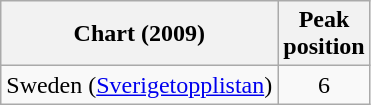<table class="wikitable">
<tr>
<th>Chart (2009)</th>
<th>Peak<br>position</th>
</tr>
<tr>
<td>Sweden (<a href='#'>Sverigetopplistan</a>)</td>
<td align="center">6</td>
</tr>
</table>
